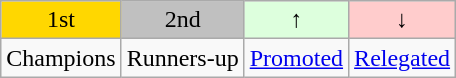<table class="wikitable" style="text-align:center">
<tr>
<td bgcolor=gold>1st</td>
<td bgcolor=silver>2nd</td>
<td bgcolor="#DDFFDD">↑</td>
<td bgcolor="#FFCCCC">↓</td>
</tr>
<tr>
<td>Champions</td>
<td>Runners-up</td>
<td><a href='#'>Promoted</a></td>
<td><a href='#'>Relegated</a></td>
</tr>
</table>
